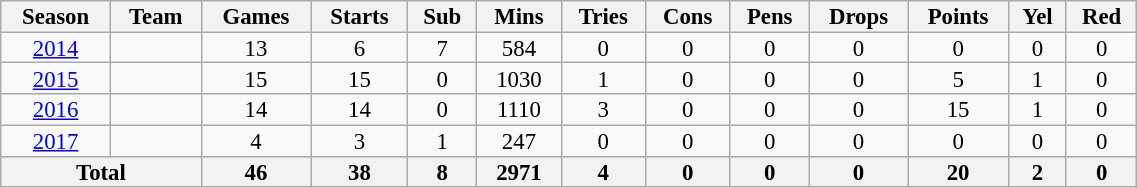<table class="wikitable" style="text-align:center; line-height:90%; font-size:95%; width:60%;">
<tr>
<th>Season</th>
<th>Team</th>
<th>Games</th>
<th>Starts</th>
<th>Sub</th>
<th>Mins</th>
<th>Tries</th>
<th>Cons</th>
<th>Pens</th>
<th>Drops</th>
<th>Points</th>
<th>Yel</th>
<th>Red</th>
</tr>
<tr>
<td><a href='#'>2014</a></td>
<td></td>
<td>13</td>
<td>6</td>
<td>7</td>
<td>584</td>
<td>0</td>
<td>0</td>
<td>0</td>
<td>0</td>
<td>0</td>
<td>0</td>
<td>0</td>
</tr>
<tr>
<td><a href='#'>2015</a></td>
<td></td>
<td>15</td>
<td>15</td>
<td>0</td>
<td>1030</td>
<td>1</td>
<td>0</td>
<td>0</td>
<td>0</td>
<td>5</td>
<td>1</td>
<td>0</td>
</tr>
<tr>
<td><a href='#'>2016</a></td>
<td></td>
<td>14</td>
<td>14</td>
<td>0</td>
<td>1110</td>
<td>3</td>
<td>0</td>
<td>0</td>
<td>0</td>
<td>15</td>
<td>1</td>
<td>0</td>
</tr>
<tr>
<td><a href='#'>2017</a></td>
<td></td>
<td>4</td>
<td>3</td>
<td>1</td>
<td>247</td>
<td>0</td>
<td>0</td>
<td>0</td>
<td>0</td>
<td>0</td>
<td>0</td>
<td>0</td>
</tr>
<tr>
<th colspan="2">Total</th>
<th>46</th>
<th>38</th>
<th>8</th>
<th>2971</th>
<th>4</th>
<th>0</th>
<th>0</th>
<th>0</th>
<th>20</th>
<th>2</th>
<th>0</th>
</tr>
</table>
